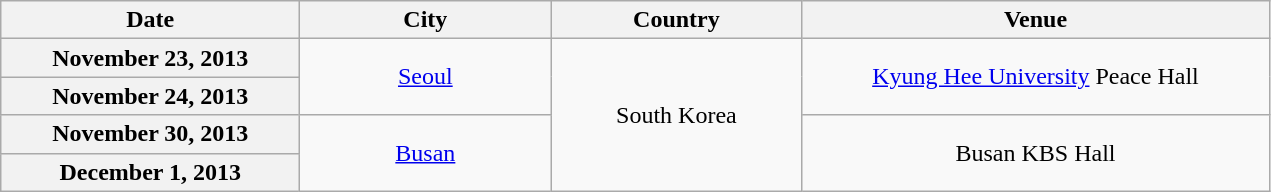<table class="wikitable plainrowheaders" style="text-align:center;">
<tr>
<th scope="col" style="width:12em;">Date</th>
<th scope="col" style="width:10em;">City</th>
<th scope="col" style="width:10em;">Country</th>
<th scope="col" style="width:19em;">Venue</th>
</tr>
<tr>
<th scope="row" style="text-align:center;">November 23, 2013</th>
<td rowspan="2"><a href='#'>Seoul</a></td>
<td rowspan="4">South Korea</td>
<td rowspan="2"><a href='#'>Kyung Hee University</a> Peace Hall</td>
</tr>
<tr>
<th scope="row" style="text-align:center;">November 24, 2013</th>
</tr>
<tr>
<th scope="row" style="text-align:center;">November 30, 2013</th>
<td rowspan="2"><a href='#'>Busan</a></td>
<td rowspan="2">Busan KBS Hall</td>
</tr>
<tr>
<th scope="row" style="text-align:center;">December 1, 2013</th>
</tr>
</table>
